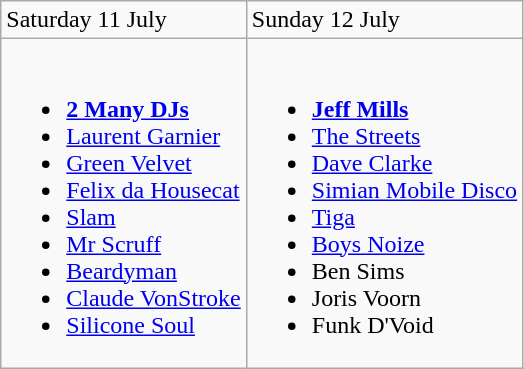<table class="wikitable">
<tr>
<td>Saturday 11 July</td>
<td>Sunday 12 July</td>
</tr>
<tr valign="top">
<td><br><ul><li><strong><a href='#'>2 Many DJs</a></strong></li><li><a href='#'>Laurent Garnier</a></li><li><a href='#'>Green Velvet</a></li><li><a href='#'>Felix da Housecat</a></li><li><a href='#'>Slam</a></li><li><a href='#'>Mr Scruff</a></li><li><a href='#'>Beardyman</a></li><li><a href='#'>Claude VonStroke</a></li><li><a href='#'>Silicone Soul</a></li></ul></td>
<td><br><ul><li><strong><a href='#'>Jeff Mills</a></strong></li><li><a href='#'>The Streets</a></li><li><a href='#'>Dave Clarke</a></li><li><a href='#'>Simian Mobile Disco</a></li><li><a href='#'>Tiga</a></li><li><a href='#'>Boys Noize</a></li><li>Ben Sims</li><li>Joris Voorn</li><li>Funk D'Void</li></ul></td>
</tr>
</table>
